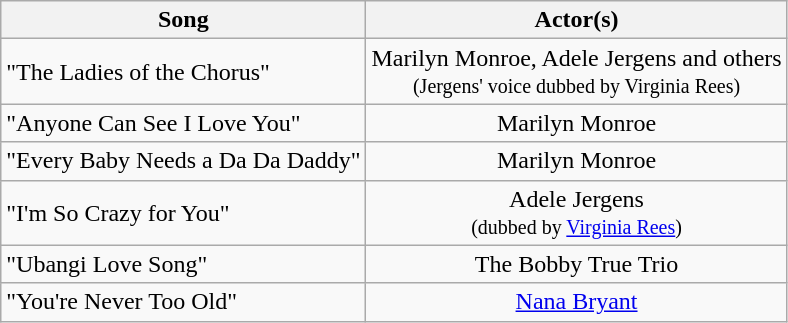<table class="wikitable" style="width: auto;">
<tr>
<th>Song</th>
<th>Actor(s)</th>
</tr>
<tr>
<td>"The Ladies of the Chorus"</td>
<td style="text-align:center;">Marilyn Monroe, Adele Jergens and others<br><small>(Jergens' voice dubbed by Virginia Rees)</small></td>
</tr>
<tr>
<td>"Anyone Can See I Love You"</td>
<td style="text-align:center;">Marilyn Monroe</td>
</tr>
<tr>
<td>"Every Baby Needs a Da Da Daddy"</td>
<td style="text-align:center;">Marilyn Monroe</td>
</tr>
<tr>
<td>"I'm So Crazy for You"</td>
<td style="text-align:center;">Adele Jergens<br><small> (dubbed by <a href='#'>Virginia Rees</a>)</small></td>
</tr>
<tr>
<td>"Ubangi Love Song"</td>
<td style="text-align:center;">The Bobby True Trio</td>
</tr>
<tr>
<td>"You're Never Too Old"</td>
<td style="text-align:center;"><a href='#'>Nana Bryant</a></td>
</tr>
</table>
